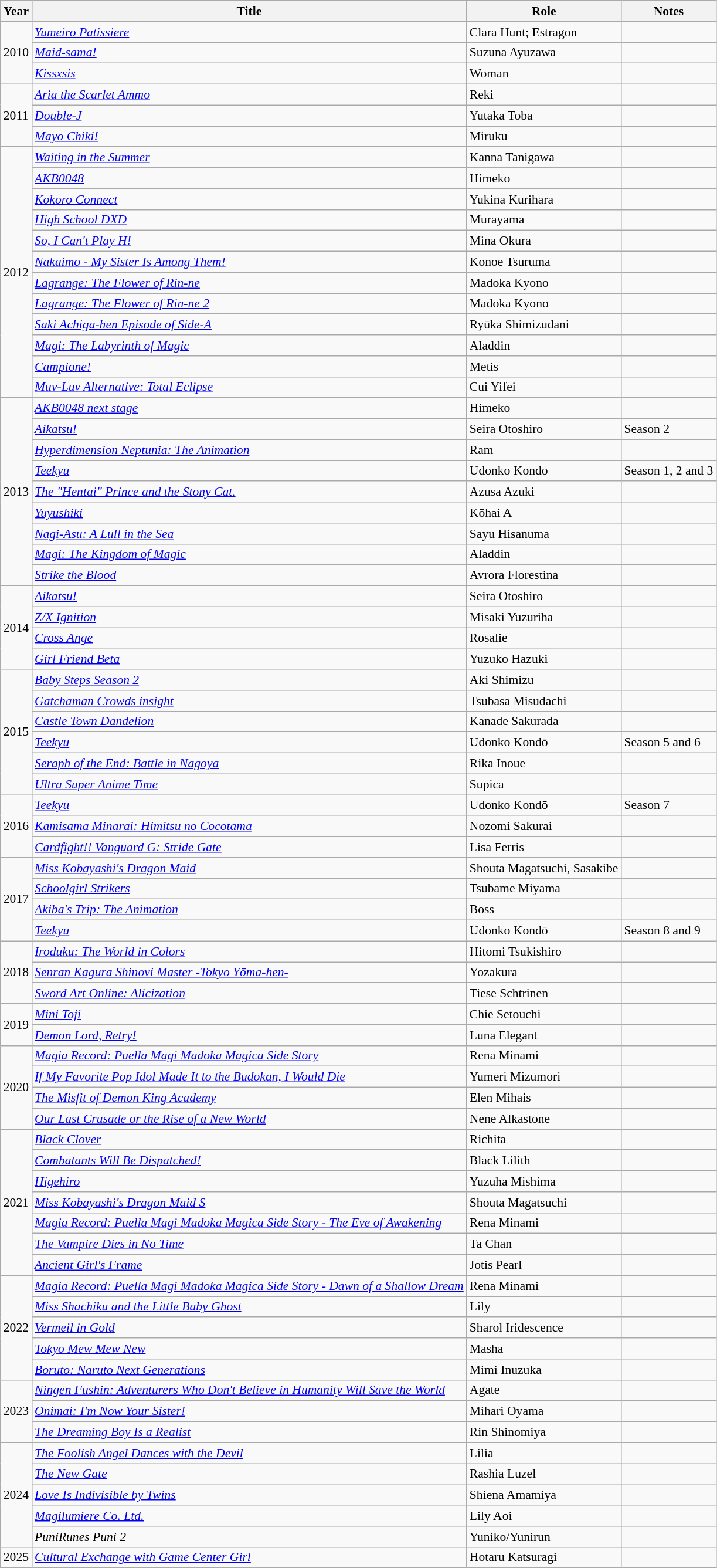<table class="wikitable sortable" style="font-size: 90%;">
<tr>
<th>Year</th>
<th>Title</th>
<th>Role</th>
<th>Notes</th>
</tr>
<tr>
<td rowspan="3">2010</td>
<td><em><a href='#'>Yumeiro Patissiere</a></em></td>
<td>Clara Hunt; Estragon</td>
<td></td>
</tr>
<tr>
<td><em><a href='#'>Maid-sama!</a></em></td>
<td>Suzuna Ayuzawa</td>
<td></td>
</tr>
<tr>
<td><em><a href='#'>Kissxsis</a></em></td>
<td>Woman</td>
<td></td>
</tr>
<tr>
<td rowspan="3">2011</td>
<td><em><a href='#'>Aria the Scarlet Ammo</a></em></td>
<td>Reki</td>
<td></td>
</tr>
<tr>
<td><em><a href='#'>Double-J</a></em></td>
<td>Yutaka Toba</td>
<td></td>
</tr>
<tr>
<td><em><a href='#'>Mayo Chiki!</a></em></td>
<td>Miruku</td>
<td></td>
</tr>
<tr>
<td rowspan="12">2012</td>
<td><em><a href='#'>Waiting in the Summer</a></em></td>
<td>Kanna Tanigawa</td>
<td></td>
</tr>
<tr>
<td><em><a href='#'>AKB0048</a></em></td>
<td>Himeko</td>
<td></td>
</tr>
<tr>
<td><em><a href='#'>Kokoro Connect</a></em></td>
<td>Yukina Kurihara</td>
<td></td>
</tr>
<tr>
<td><em><a href='#'>High School DXD</a></em></td>
<td>Murayama</td>
<td></td>
</tr>
<tr>
<td><em><a href='#'>So, I Can't Play H!</a></em></td>
<td>Mina Okura</td>
<td></td>
</tr>
<tr>
<td><em><a href='#'>Nakaimo - My Sister Is Among Them!</a></em></td>
<td>Konoe Tsuruma</td>
<td></td>
</tr>
<tr>
<td><em><a href='#'>Lagrange: The Flower of Rin-ne</a></em></td>
<td>Madoka Kyono</td>
<td></td>
</tr>
<tr>
<td><em><a href='#'>Lagrange: The Flower of Rin-ne 2</a></em></td>
<td>Madoka Kyono</td>
<td></td>
</tr>
<tr>
<td><em><a href='#'>Saki Achiga-hen Episode of Side-A</a></em></td>
<td>Ryūka Shimizudani</td>
<td></td>
</tr>
<tr>
<td><em><a href='#'>Magi: The Labyrinth of Magic</a></em></td>
<td>Aladdin</td>
<td></td>
</tr>
<tr>
<td><em><a href='#'>Campione!</a></em></td>
<td>Metis</td>
<td></td>
</tr>
<tr>
<td><em><a href='#'>Muv-Luv Alternative: Total Eclipse</a></em></td>
<td>Cui Yifei</td>
<td></td>
</tr>
<tr>
<td rowspan="9">2013</td>
<td><em><a href='#'>AKB0048 next stage</a></em></td>
<td>Himeko</td>
<td></td>
</tr>
<tr>
<td><em><a href='#'>Aikatsu!</a></em></td>
<td>Seira Otoshiro</td>
<td>Season 2</td>
</tr>
<tr>
<td><em><a href='#'>Hyperdimension Neptunia: The Animation</a></em></td>
<td>Ram</td>
<td></td>
</tr>
<tr>
<td><em><a href='#'>Teekyu</a></em></td>
<td>Udonko Kondo</td>
<td>Season 1, 2 and 3</td>
</tr>
<tr>
<td><em><a href='#'>The "Hentai" Prince and the Stony Cat.</a></em></td>
<td>Azusa Azuki</td>
<td></td>
</tr>
<tr>
<td><em><a href='#'>Yuyushiki</a></em></td>
<td>Kōhai A</td>
<td></td>
</tr>
<tr>
<td><em><a href='#'>Nagi-Asu: A Lull in the Sea</a></em></td>
<td>Sayu Hisanuma</td>
<td></td>
</tr>
<tr>
<td><em><a href='#'>Magi: The Kingdom of Magic</a></em></td>
<td>Aladdin</td>
<td></td>
</tr>
<tr>
<td><em><a href='#'>Strike the Blood</a></em></td>
<td>Avrora Florestina</td>
<td></td>
</tr>
<tr>
<td rowspan="4">2014</td>
<td><em><a href='#'>Aikatsu!</a></em></td>
<td>Seira Otoshiro</td>
<td></td>
</tr>
<tr>
<td><em><a href='#'>Z/X Ignition</a></em></td>
<td>Misaki Yuzuriha</td>
<td></td>
</tr>
<tr>
<td><em><a href='#'>Cross Ange</a></em></td>
<td>Rosalie</td>
<td></td>
</tr>
<tr>
<td><em><a href='#'>Girl Friend Beta</a></em></td>
<td>Yuzuko Hazuki</td>
<td></td>
</tr>
<tr>
<td rowspan="6">2015</td>
<td><em><a href='#'>Baby Steps Season 2</a></em></td>
<td>Aki Shimizu</td>
<td></td>
</tr>
<tr>
<td><em><a href='#'>Gatchaman Crowds insight</a></em></td>
<td>Tsubasa Misudachi</td>
<td></td>
</tr>
<tr>
<td><em><a href='#'>Castle Town Dandelion</a></em></td>
<td>Kanade Sakurada</td>
<td></td>
</tr>
<tr>
<td><em><a href='#'>Teekyu</a></em></td>
<td>Udonko Kondō</td>
<td>Season 5 and 6</td>
</tr>
<tr>
<td><em><a href='#'>Seraph of the End: Battle in Nagoya</a></em></td>
<td>Rika Inoue</td>
<td></td>
</tr>
<tr>
<td><em><a href='#'>Ultra Super Anime Time</a></em></td>
<td>Supica</td>
<td></td>
</tr>
<tr>
<td rowspan="3">2016</td>
<td><em><a href='#'>Teekyu</a></em></td>
<td>Udonko Kondō</td>
<td>Season 7</td>
</tr>
<tr>
<td><em><a href='#'>Kamisama Minarai: Himitsu no Cocotama</a></em></td>
<td>Nozomi Sakurai</td>
<td></td>
</tr>
<tr>
<td><em><a href='#'>Cardfight!! Vanguard G: Stride Gate</a></em></td>
<td>Lisa Ferris</td>
<td></td>
</tr>
<tr>
<td rowspan="4">2017</td>
<td><em><a href='#'>Miss Kobayashi's Dragon Maid</a></em></td>
<td>Shouta Magatsuchi, Sasakibe</td>
<td></td>
</tr>
<tr>
<td><em><a href='#'>Schoolgirl Strikers</a></em></td>
<td>Tsubame Miyama</td>
<td></td>
</tr>
<tr>
<td><em><a href='#'>Akiba's Trip: The Animation</a></em></td>
<td>Boss</td>
<td></td>
</tr>
<tr>
<td><em><a href='#'>Teekyu</a></em></td>
<td>Udonko Kondō</td>
<td>Season 8 and 9</td>
</tr>
<tr>
<td rowspan="3">2018</td>
<td><em><a href='#'>Iroduku: The World in Colors</a></em></td>
<td>Hitomi Tsukishiro</td>
<td></td>
</tr>
<tr>
<td><em><a href='#'>Senran Kagura Shinovi Master -Tokyo Yōma-hen-</a></em></td>
<td>Yozakura</td>
<td></td>
</tr>
<tr>
<td><em><a href='#'>Sword Art Online: Alicization</a></em></td>
<td>Tiese Schtrinen</td>
<td></td>
</tr>
<tr>
<td rowspan="2">2019</td>
<td><em><a href='#'>Mini Toji</a></em></td>
<td>Chie Setouchi</td>
<td></td>
</tr>
<tr>
<td><em><a href='#'>Demon Lord, Retry!</a></em></td>
<td>Luna Elegant</td>
<td></td>
</tr>
<tr>
<td rowspan="4">2020</td>
<td><em><a href='#'>Magia Record: Puella Magi Madoka Magica Side Story</a></em></td>
<td>Rena Minami</td>
<td></td>
</tr>
<tr>
<td><em><a href='#'>If My Favorite Pop Idol Made It to the Budokan, I Would Die</a></em></td>
<td>Yumeri Mizumori</td>
<td></td>
</tr>
<tr>
<td><em><a href='#'>The Misfit of Demon King Academy</a></em></td>
<td>Elen Mihais</td>
<td></td>
</tr>
<tr>
<td><em><a href='#'>Our Last Crusade or the Rise of a New World</a></em></td>
<td>Nene Alkastone</td>
<td></td>
</tr>
<tr>
<td rowspan="7">2021</td>
<td><em><a href='#'>Black Clover</a></em></td>
<td>Richita</td>
<td></td>
</tr>
<tr>
<td><em><a href='#'>Combatants Will Be Dispatched!</a></em></td>
<td>Black Lilith</td>
<td></td>
</tr>
<tr>
<td><em><a href='#'>Higehiro</a></em></td>
<td>Yuzuha Mishima</td>
<td></td>
</tr>
<tr>
<td><em><a href='#'>Miss Kobayashi's Dragon Maid S</a></em></td>
<td>Shouta Magatsuchi</td>
<td></td>
</tr>
<tr>
<td><em><a href='#'>Magia Record: Puella Magi Madoka Magica Side Story - The Eve of Awakening</a></em></td>
<td>Rena Minami</td>
<td></td>
</tr>
<tr>
<td><em><a href='#'>The Vampire Dies in No Time</a></em></td>
<td>Ta Chan</td>
<td></td>
</tr>
<tr>
<td><em><a href='#'>Ancient Girl's Frame</a></em></td>
<td>Jotis Pearl</td>
<td></td>
</tr>
<tr>
<td rowspan="5">2022</td>
<td><em><a href='#'>Magia Record: Puella Magi Madoka Magica Side Story - Dawn of a Shallow Dream</a></em></td>
<td>Rena Minami</td>
<td></td>
</tr>
<tr>
<td><em><a href='#'>Miss Shachiku and the Little Baby Ghost</a></em></td>
<td>Lily</td>
<td></td>
</tr>
<tr>
<td><em><a href='#'>Vermeil in Gold</a></em></td>
<td>Sharol Iridescence</td>
<td></td>
</tr>
<tr>
<td><em><a href='#'>Tokyo Mew Mew New</a></em></td>
<td>Masha</td>
<td></td>
</tr>
<tr>
<td><em><a href='#'>Boruto: Naruto Next Generations</a></em></td>
<td>Mimi Inuzuka</td>
<td></td>
</tr>
<tr>
<td rowspan="3">2023</td>
<td><em><a href='#'>Ningen Fushin: Adventurers Who Don't Believe in Humanity Will Save the World</a></em></td>
<td>Agate</td>
<td></td>
</tr>
<tr>
<td><em><a href='#'>Onimai: I'm Now Your Sister!</a></em></td>
<td>Mihari Oyama</td>
<td></td>
</tr>
<tr>
<td><em><a href='#'>The Dreaming Boy Is a Realist</a></em></td>
<td>Rin Shinomiya</td>
<td></td>
</tr>
<tr>
<td rowspan="5">2024</td>
<td><em><a href='#'>The Foolish Angel Dances with the Devil</a></em></td>
<td>Lilia</td>
<td></td>
</tr>
<tr>
<td><em><a href='#'>The New Gate</a></em></td>
<td>Rashia Luzel</td>
<td></td>
</tr>
<tr>
<td><em><a href='#'>Love Is Indivisible by Twins</a></em></td>
<td>Shiena Amamiya</td>
<td></td>
</tr>
<tr>
<td><em><a href='#'>Magilumiere Co. Ltd.</a></em></td>
<td>Lily Aoi</td>
<td></td>
</tr>
<tr>
<td><em>PuniRunes Puni 2</em></td>
<td>Yuniko/Yunirun</td>
<td></td>
</tr>
<tr>
<td>2025</td>
<td><em><a href='#'>Cultural Exchange with Game Center Girl</a></em></td>
<td>Hotaru Katsuragi</td>
</tr>
</table>
